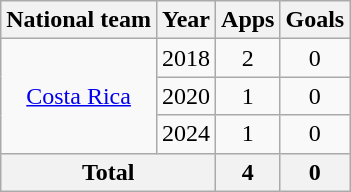<table class="wikitable" style="text-align:center">
<tr>
<th>National team</th>
<th>Year</th>
<th>Apps</th>
<th>Goals</th>
</tr>
<tr>
<td rowspan="3"><a href='#'>Costa Rica</a></td>
<td>2018</td>
<td>2</td>
<td>0</td>
</tr>
<tr>
<td>2020</td>
<td>1</td>
<td>0</td>
</tr>
<tr>
<td>2024</td>
<td>1</td>
<td>0</td>
</tr>
<tr>
<th colspan="2">Total</th>
<th>4</th>
<th>0</th>
</tr>
</table>
